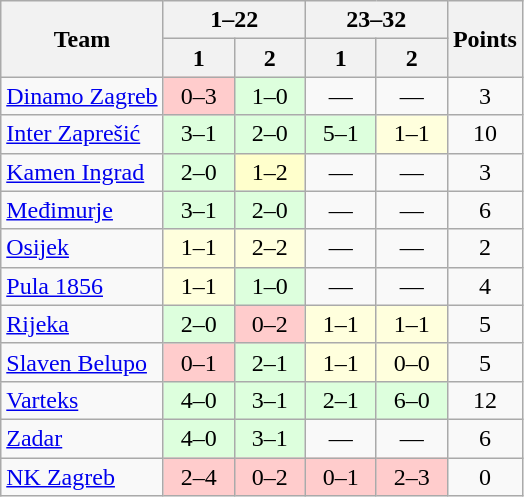<table class="wikitable" style="text-align:center">
<tr>
<th rowspan=2>Team</th>
<th colspan=2>1–22</th>
<th colspan=2>23–32</th>
<th rowspan=2>Points</th>
</tr>
<tr>
<th width=40>1</th>
<th width=40>2</th>
<th width=40>1</th>
<th width=40>2</th>
</tr>
<tr>
<td align=left><a href='#'>Dinamo Zagreb</a></td>
<td bgcolor=#FFCCCC>0–3</td>
<td bgcolor="#ddffdd">1–0</td>
<td>—</td>
<td>—</td>
<td>3</td>
</tr>
<tr>
<td align=left><a href='#'>Inter Zaprešić</a></td>
<td bgcolor="#ddffdd">3–1</td>
<td bgcolor="#ddffdd">2–0</td>
<td bgcolor="#ddffdd">5–1</td>
<td bgcolor="#ffffdd">1–1</td>
<td>10</td>
</tr>
<tr>
<td align=left><a href='#'>Kamen Ingrad</a></td>
<td bgcolor="#ddffdd">2–0</td>
<td bgcolor=#FFFFCC>1–2</td>
<td>—</td>
<td>—</td>
<td>3</td>
</tr>
<tr>
<td align=left><a href='#'>Međimurje</a></td>
<td bgcolor="#ddffdd">3–1</td>
<td bgcolor="#ddffdd">2–0</td>
<td>—</td>
<td>—</td>
<td>6</td>
</tr>
<tr>
<td align=left><a href='#'>Osijek</a></td>
<td bgcolor="#ffffdd">1–1</td>
<td bgcolor="#ffffdd">2–2</td>
<td>—</td>
<td>—</td>
<td>2</td>
</tr>
<tr>
<td align=left><a href='#'>Pula 1856</a></td>
<td bgcolor="#ffffdd">1–1</td>
<td bgcolor="#ddffdd">1–0</td>
<td>—</td>
<td>—</td>
<td>4</td>
</tr>
<tr>
<td align=left><a href='#'>Rijeka</a></td>
<td bgcolor="#ddffdd">2–0</td>
<td bgcolor=#FFCCCC>0–2</td>
<td bgcolor="#ffffdd">1–1</td>
<td bgcolor="#ffffdd">1–1</td>
<td>5</td>
</tr>
<tr>
<td align=left><a href='#'>Slaven Belupo</a></td>
<td bgcolor=#FFCCCC>0–1</td>
<td bgcolor="#ddffdd">2–1</td>
<td bgcolor="#ffffdd">1–1</td>
<td bgcolor="#ffffdd">0–0</td>
<td>5</td>
</tr>
<tr>
<td align=left><a href='#'>Varteks</a></td>
<td bgcolor="#ddffdd">4–0</td>
<td bgcolor="#ddffdd">3–1</td>
<td bgcolor="#ddffdd">2–1</td>
<td bgcolor="#ddffdd">6–0</td>
<td>12</td>
</tr>
<tr>
<td align=left><a href='#'>Zadar</a></td>
<td bgcolor="#ddffdd">4–0</td>
<td bgcolor="#ddffdd">3–1</td>
<td>—</td>
<td>—</td>
<td>6</td>
</tr>
<tr>
<td align=left><a href='#'>NK Zagreb</a></td>
<td bgcolor=#FFCCCC>2–4</td>
<td bgcolor=#FFCCCC>0–2</td>
<td bgcolor=#FFCCCC>0–1</td>
<td bgcolor=#FFCCCC>2–3</td>
<td>0</td>
</tr>
</table>
